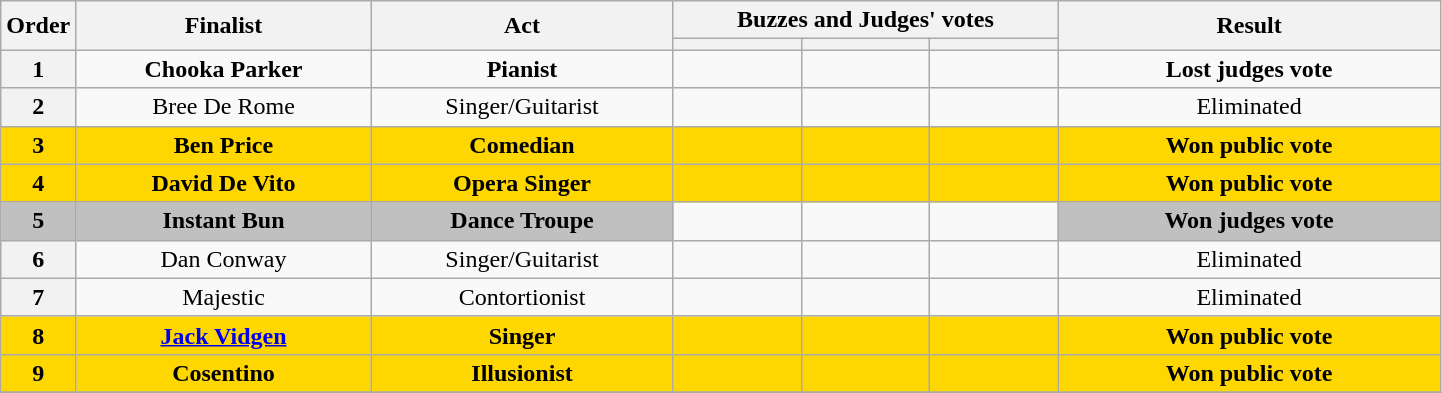<table class="wikitable plainrowheaders sortable" style="text-align:center" width="76%;">
<tr>
<th scope="col" rowspan="2" style="width:1em;">Order</th>
<th scope="col" rowspan="2" class="unsortable" style="width:17em;">Finalist</th>
<th scope="col" rowspan="2" class="unsortable" style="width:16em;">Act</th>
<th scope="col" colspan="3" class="unsortable" style="width:24em;">Buzzes and Judges' votes</th>
<th scope="col" rowspan="2" style="width:23em;">Result</th>
</tr>
<tr>
<th scope="col" class="unsortable" style="width:6em;"></th>
<th scope="col" class="unsortable" style="width:6em;"></th>
<th scope="col" class="unsortable" style="width:6em;"></th>
</tr>
<tr>
<th>1</th>
<td><strong>Chooka Parker</strong></td>
<td><strong>Pianist</strong></td>
<td></td>
<td style="text-align:center;"></td>
<td></td>
<td><strong>Lost judges vote</strong></td>
</tr>
<tr>
<th>2</th>
<td>Bree De Rome</td>
<td>Singer/Guitarist</td>
<td></td>
<td></td>
<td></td>
<td>Eliminated</td>
</tr>
<tr>
<th style="background:gold;">3</th>
<td style="background:gold;"><strong>Ben Price</strong></td>
<td style="background:gold;"><strong>Comedian</strong></td>
<td style="background:gold;"></td>
<td style="background:gold;"></td>
<td style="background:gold;"></td>
<td style="background:gold;"><strong>Won public vote</strong></td>
</tr>
<tr>
<th style="background:gold;">4</th>
<td style="background:gold;"><strong>David De Vito</strong></td>
<td style="background:gold;"><strong>Opera Singer</strong></td>
<td style="background:gold;"></td>
<td style="background:gold;"></td>
<td style="background:gold;"></td>
<td style="background:gold;"><strong>Won public vote</strong></td>
</tr>
<tr>
<th style="background:silver;">5</th>
<td style="background:silver;"><strong>Instant Bun</strong></td>
<td style="background:silver;"><strong>Dance Troupe</strong></td>
<td style="text-align:center;"></td>
<td></td>
<td style="text-align:center;"></td>
<td style="background:silver;"><strong>Won judges vote</strong></td>
</tr>
<tr>
<th>6</th>
<td>Dan Conway</td>
<td>Singer/Guitarist</td>
<td></td>
<td></td>
<td></td>
<td>Eliminated</td>
</tr>
<tr>
<th>7</th>
<td>Majestic</td>
<td>Contortionist</td>
<td></td>
<td></td>
<td></td>
<td>Eliminated</td>
</tr>
<tr>
<th style="background:gold;">8</th>
<td style="background:gold;"><strong><a href='#'>Jack Vidgen</a></strong></td>
<td style="background:gold;"><strong>Singer</strong></td>
<td style="background:gold;"></td>
<td style="background:gold;"></td>
<td style="background:gold;"></td>
<td style="background:gold;"><strong>Won public vote</strong></td>
</tr>
<tr>
<th style="background:gold;">9</th>
<td style="background:gold;"><strong>Cosentino</strong></td>
<td style="background:gold;"><strong>Illusionist</strong></td>
<td style="background:gold;"></td>
<td style="background:gold;"></td>
<td style="background:gold;"></td>
<td style="background:gold;"><strong>Won public vote</strong></td>
</tr>
<tr>
</tr>
</table>
